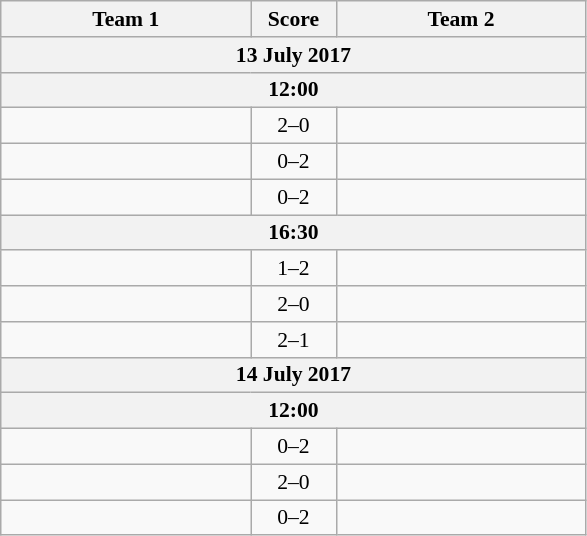<table class="wikitable" style="text-align: center; font-size:90% ">
<tr>
<th align="right" width="160">Team 1</th>
<th width="50">Score</th>
<th align="left" width="160">Team 2</th>
</tr>
<tr>
<th colspan=3>13 July 2017</th>
</tr>
<tr>
<th colspan=3>12:00</th>
</tr>
<tr>
<td align=right></td>
<td align=center>2–0</td>
<td align=left></td>
</tr>
<tr>
<td align=right></td>
<td align=center>0–2</td>
<td align=left></td>
</tr>
<tr>
<td align=right></td>
<td align=center>0–2</td>
<td align=left></td>
</tr>
<tr>
<th colspan=3>16:30</th>
</tr>
<tr>
<td align=right></td>
<td align=center>1–2</td>
<td align=left></td>
</tr>
<tr>
<td align=right></td>
<td align=center>2–0</td>
<td align=left></td>
</tr>
<tr>
<td align=right></td>
<td align=center>2–1</td>
<td align=left></td>
</tr>
<tr>
<th colspan=3>14 July 2017</th>
</tr>
<tr>
<th colspan=3>12:00</th>
</tr>
<tr>
<td align=right></td>
<td align=center>0–2</td>
<td align=left></td>
</tr>
<tr>
<td align=right></td>
<td align=center>2–0</td>
<td align=left></td>
</tr>
<tr>
<td align=right></td>
<td align=center>0–2</td>
<td align=left></td>
</tr>
</table>
